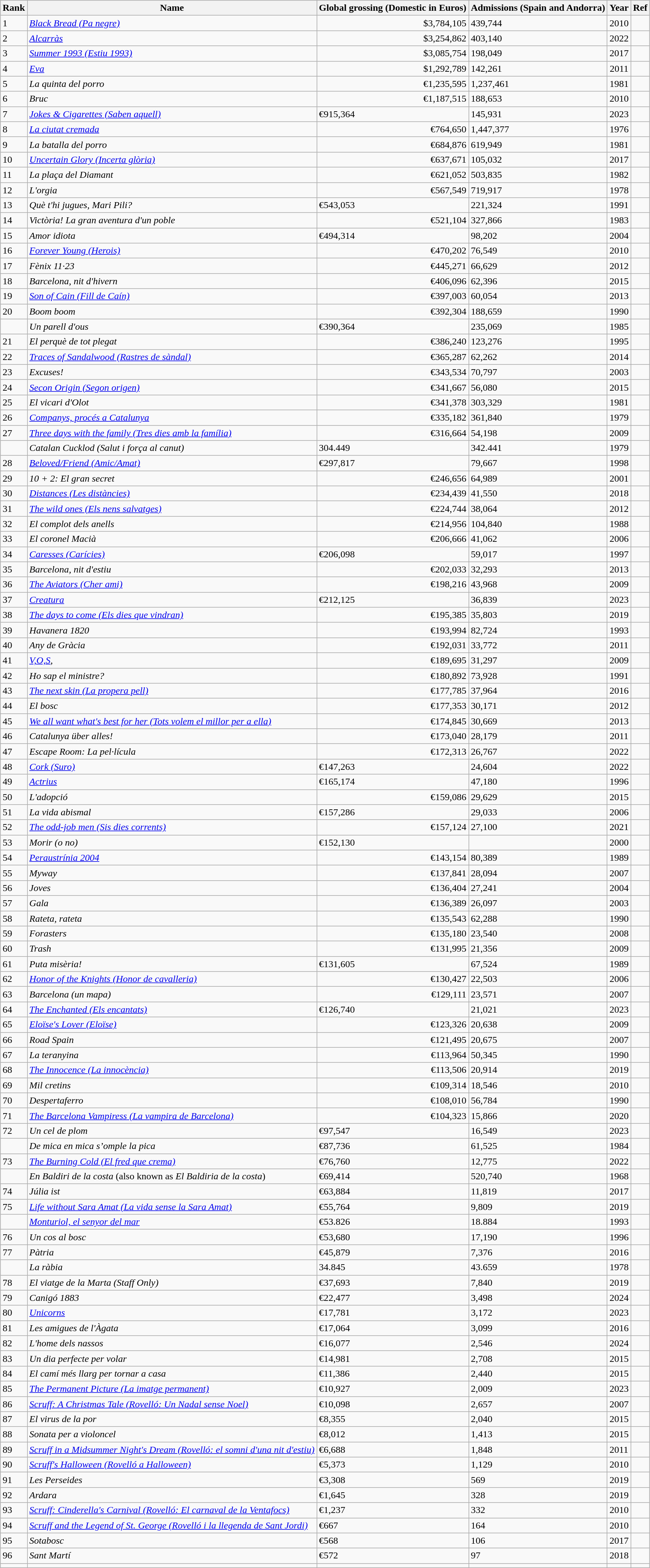<table class="wikitable sortable plainrowheaders" style="margin:auto; margin:auto;">
<tr>
<th scope="col">Rank</th>
<th scope="col">Name</th>
<th scope="col">Global grossing (Domestic in Euros)</th>
<th>Admissions (Spain and Andorra)</th>
<th scope="col">Year</th>
<th class="unsortable" scope="col">Ref</th>
</tr>
<tr>
<td>1</td>
<td><a href='#'><em>Black Bread (Pa negre)</em></a></td>
<td align="right">$3,784,105</td>
<td>439,744</td>
<td style="text-align:center;">2010</td>
<td style="text-align:center;"></td>
</tr>
<tr>
<td>2</td>
<td><em><a href='#'>Alcarràs</a></em></td>
<td align="right">$3,254,862</td>
<td>403,140</td>
<td style="text-align:center;">2022</td>
<td style="text-align:center;"></td>
</tr>
<tr>
<td>3</td>
<td><em><a href='#'>Summer 1993 (Estiu 1993)</a></em></td>
<td align="right">$3,085,754</td>
<td>198,049</td>
<td style="text-align:center;">2017</td>
<td style="text-align:center;"></td>
</tr>
<tr>
<td>4</td>
<td><em><a href='#'>Eva</a></em></td>
<td align="right">$1,292,789</td>
<td>142,261</td>
<td style="text-align:center;">2011</td>
<td style="text-align:center;"></td>
</tr>
<tr>
<td>5</td>
<td><em>La quinta del porro</em></td>
<td align="right">€1,235,595</td>
<td>1,237,461</td>
<td style="text-align:center;">1981</td>
<td style="text-align:center;"></td>
</tr>
<tr>
<td>6</td>
<td><em>Bruc</em></td>
<td align="right">€1,187,515</td>
<td>188,653</td>
<td style="text-align:center;">2010</td>
<td style="text-align:center;"></td>
</tr>
<tr>
<td>7</td>
<td><em><a href='#'>Jokes & Cigarettes (Saben aquell)</a></em></td>
<td>€915,364</td>
<td>145,931</td>
<td>2023</td>
<td></td>
</tr>
<tr>
<td>8</td>
<td><em><a href='#'>La ciutat cremada</a></em></td>
<td align="right">€764,650</td>
<td>1,447,377</td>
<td style="text-align:center;">1976</td>
<td style="text-align:center;"></td>
</tr>
<tr>
<td>9</td>
<td><em>La batalla del porro</em></td>
<td align="right">€684,876</td>
<td>619,949</td>
<td style="text-align:center;">1981</td>
<td style="text-align:center;"></td>
</tr>
<tr>
<td>10</td>
<td><em><a href='#'>Uncertain Glory (Incerta glòria)</a></em></td>
<td align="right">€637,671</td>
<td>105,032</td>
<td style="text-align:center;">2017</td>
<td style="text-align:center;"></td>
</tr>
<tr>
<td>11</td>
<td><em>La plaça del Diamant</em></td>
<td align="right">€621,052</td>
<td>503,835</td>
<td style="text-align:center;">1982</td>
<td style="text-align:center;"></td>
</tr>
<tr>
<td>12</td>
<td><em>L'orgia</em></td>
<td align="right">€567,549</td>
<td>719,917</td>
<td style="text-align:center;">1978</td>
<td style="text-align:center;"></td>
</tr>
<tr>
<td>13</td>
<td><em>Què t'hi jugues, Mari Pili?</em></td>
<td>€543,053</td>
<td>221,324</td>
<td>1991</td>
<td></td>
</tr>
<tr>
<td>14</td>
<td><em>Victòria! La gran aventura d'un poble</em></td>
<td align="right">€521,104</td>
<td>327,866</td>
<td style="text-align:center;">1983</td>
<td style="text-align:center;"></td>
</tr>
<tr>
<td>15</td>
<td><em>Amor idiota</em></td>
<td>€494,314</td>
<td>98,202</td>
<td>2004</td>
<td></td>
</tr>
<tr>
<td>16</td>
<td><em><a href='#'>Forever Young (Herois)</a></em></td>
<td align="right">€470,202</td>
<td>76,549</td>
<td style="text-align:center;">2010</td>
<td style="text-align:center;"></td>
</tr>
<tr>
<td>17</td>
<td><em>Fènix 11·23</em></td>
<td align="right">€445,271</td>
<td>66,629</td>
<td style="text-align:center;">2012</td>
<td style="text-align:center;"></td>
</tr>
<tr>
<td>18</td>
<td><em>Barcelona, nit d'hivern</em></td>
<td align="right">€406,096</td>
<td>62,396</td>
<td style="text-align:center;">2015</td>
<td style="text-align:center;"></td>
</tr>
<tr>
<td>19</td>
<td><em><a href='#'>Son of Cain (Fill de Caín)</a></em></td>
<td align="right">€397,003</td>
<td>60,054</td>
<td style="text-align:center;">2013</td>
<td style="text-align:center;"></td>
</tr>
<tr>
<td>20</td>
<td><em>Boom boom</em></td>
<td align="right">€392,304</td>
<td>188,659</td>
<td style="text-align:center;">1990</td>
<td style="text-align:center;"></td>
</tr>
<tr>
<td></td>
<td><em>Un parell d'ous</em></td>
<td>€390,364</td>
<td>235,069</td>
<td>1985</td>
<td></td>
</tr>
<tr>
<td>21</td>
<td><em>El perquè de tot plegat</em></td>
<td align="right">€386,240</td>
<td>123,276</td>
<td style="text-align:center;">1995</td>
<td style="text-align:center;"></td>
</tr>
<tr>
<td>22</td>
<td><em><a href='#'>Traces of Sandalwood (Rastres de sàndal)</a></em></td>
<td align="right">€365,287</td>
<td>62,262</td>
<td style="text-align:center;">2014</td>
<td style="text-align:center;"></td>
</tr>
<tr>
<td>23</td>
<td><em>Excuses!</em></td>
<td align="right">€343,534</td>
<td>70,797</td>
<td style="text-align:center;">2003</td>
<td style="text-align:center;"></td>
</tr>
<tr>
<td>24</td>
<td><em><a href='#'>Secon Origin (Segon origen)</a></em></td>
<td align="right">€341,667</td>
<td>56,080</td>
<td style="text-align:center;">2015</td>
<td style="text-align:center;"></td>
</tr>
<tr>
<td>25</td>
<td><em>El vicari d'Olot</em></td>
<td align="right">€341,378</td>
<td>303,329</td>
<td style="text-align:center;">1981</td>
<td style="text-align:center;"></td>
</tr>
<tr>
<td>26</td>
<td><em><a href='#'>Companys, procés a Catalunya</a></em></td>
<td align="right">€335,182</td>
<td>361,840</td>
<td style="text-align:center;">1979</td>
<td style="text-align:center;"></td>
</tr>
<tr>
<td>27</td>
<td><em><a href='#'>Three days with the family (Tres dies amb la família)</a></em></td>
<td align="right">€316,664</td>
<td>54,198</td>
<td style="text-align:center;">2009</td>
<td style="text-align:center;"></td>
</tr>
<tr>
<td></td>
<td><em>Catalan Cucklod (Salut i força al canut)</em></td>
<td>304.449</td>
<td>342.441</td>
<td>1979</td>
<td></td>
</tr>
<tr>
<td>28</td>
<td><em><a href='#'>Beloved/Friend (Amic/Amat)</a></em></td>
<td>€297,817</td>
<td>79,667</td>
<td>1998</td>
<td></td>
</tr>
<tr>
<td>29</td>
<td><em>10 + 2: El gran secret</em></td>
<td align="right">€246,656</td>
<td>64,989</td>
<td style="text-align:center;">2001</td>
<td style="text-align:center;"></td>
</tr>
<tr>
<td>30</td>
<td><em><a href='#'>Distances (Les distàncies)</a></em></td>
<td align="right">€234,439</td>
<td>41,550</td>
<td style="text-align:center;">2018</td>
<td style="text-align:center;"></td>
</tr>
<tr>
<td>31</td>
<td><em><a href='#'>The wild ones (Els nens salvatges)</a></em></td>
<td align="right">€224,744</td>
<td>38,064</td>
<td style="text-align:center;">2012</td>
<td style="text-align:center;"></td>
</tr>
<tr>
<td>32</td>
<td><em>El complot dels anells</em></td>
<td align="right">€214,956</td>
<td>104,840</td>
<td style="text-align:center;">1988</td>
<td style="text-align:center;"></td>
</tr>
<tr>
<td>33</td>
<td><em>El coronel Macià</em></td>
<td align="right">€206,666</td>
<td>41,062</td>
<td style="text-align:center;">2006</td>
<td style="text-align:center;"></td>
</tr>
<tr>
<td>34</td>
<td><em><a href='#'>Caresses (Carícies)</a></em></td>
<td>€206,098</td>
<td>59,017</td>
<td>1997</td>
<td></td>
</tr>
<tr>
<td>35</td>
<td><em>Barcelona, nit d'estiu</em></td>
<td align="right">€202,033</td>
<td>32,293</td>
<td style="text-align:center;">2013</td>
<td style="text-align:center;"></td>
</tr>
<tr>
<td>36</td>
<td><em><a href='#'>The Aviators (Cher ami)</a></em></td>
<td align="right">€198,216</td>
<td>43,968</td>
<td style="text-align:center;">2009</td>
<td style="text-align:center;"></td>
</tr>
<tr>
<td>37</td>
<td><em><a href='#'>Creatura</a></em></td>
<td>€212,125</td>
<td>36,839</td>
<td>2023</td>
<td></td>
</tr>
<tr>
<td>38</td>
<td><em><a href='#'>The days to come (Els dies que vindran)</a></em></td>
<td align="right">€195,385</td>
<td>35,803</td>
<td style="text-align:center;">2019</td>
<td style="text-align:center;"></td>
</tr>
<tr>
<td>39</td>
<td><em>Havanera 1820</em></td>
<td align="right">€193,994</td>
<td>82,724</td>
<td style="text-align:center;">1993</td>
<td style="text-align:center;"></td>
</tr>
<tr>
<td>40</td>
<td><em>Any de Gràcia</em></td>
<td align="right">€192,031</td>
<td>33,772</td>
<td style="text-align:center;">2011</td>
<td style="text-align:center;"></td>
</tr>
<tr>
<td>41</td>
<td><em><a href='#'>V,O,S</a>,</em></td>
<td align="right">€189,695</td>
<td>31,297</td>
<td style="text-align:center;">2009</td>
<td style="text-align:center;"></td>
</tr>
<tr>
<td>42</td>
<td><em>Ho sap el ministre?</em></td>
<td align="right">€180,892</td>
<td>73,928</td>
<td style="text-align:center;">1991</td>
<td style="text-align:center;"></td>
</tr>
<tr>
<td>43</td>
<td><em><a href='#'>The next skin (La propera pell)</a></em></td>
<td align="right">€177,785</td>
<td>37,964</td>
<td style="text-align:center;">2016</td>
<td style="text-align:center;"></td>
</tr>
<tr>
<td>44</td>
<td><em>El bosc</em></td>
<td align="right">€177,353</td>
<td>30,171</td>
<td style="text-align:center;">2012</td>
<td style="text-align:center;"></td>
</tr>
<tr>
<td>45</td>
<td><em><a href='#'>We all want what's best for her (Tots volem el millor per a ella)</a></em></td>
<td align="right">€174,845</td>
<td>30,669</td>
<td style="text-align:center;">2013</td>
<td style="text-align:center;"></td>
</tr>
<tr>
<td>46</td>
<td><em>Catalunya über alles!</em></td>
<td align="right">€173,040</td>
<td>28,179</td>
<td style="text-align:center;">2011</td>
<td style="text-align:center;"></td>
</tr>
<tr>
<td>47</td>
<td><em>Escape Room: La pel·lícula</em></td>
<td align="right">€172,313</td>
<td>26,767</td>
<td style="text-align:center;">2022</td>
<td style="text-align:center;"></td>
</tr>
<tr>
<td>48</td>
<td><em><a href='#'>Cork (Suro)</a></em></td>
<td>€147,263</td>
<td>24,604</td>
<td>2022</td>
<td></td>
</tr>
<tr>
<td>49</td>
<td><em><a href='#'>Actrius</a></em></td>
<td>€165,174</td>
<td>47,180</td>
<td>1996</td>
<td></td>
</tr>
<tr>
<td>50</td>
<td><em>L'adopció</em></td>
<td align="right">€159,086</td>
<td>29,629</td>
<td style="text-align:center;">2015</td>
<td style="text-align:center;"></td>
</tr>
<tr>
<td>51</td>
<td><em>La vida abismal</em></td>
<td>€157,286</td>
<td>29,033</td>
<td>2006</td>
<td></td>
</tr>
<tr>
<td>52</td>
<td><em><a href='#'>The odd-job men (Sis dies corrents)</a></em></td>
<td align="right">€157,124</td>
<td>27,100</td>
<td style="text-align:center;">2021</td>
<td style="text-align:center;"></td>
</tr>
<tr>
<td>53</td>
<td><em>Morir (o no)</em></td>
<td>€152,130</td>
<td></td>
<td>2000</td>
<td></td>
</tr>
<tr>
<td>54</td>
<td><em><a href='#'>Peraustrínia 2004</a></em></td>
<td align="right">€143,154</td>
<td>80,389</td>
<td style="text-align:center;">1989</td>
<td style="text-align:center;"></td>
</tr>
<tr>
<td>55</td>
<td><em>Myway</em></td>
<td align="right">€137,841</td>
<td>28,094</td>
<td style="text-align:center;">2007</td>
<td style="text-align:center;"></td>
</tr>
<tr>
<td>56</td>
<td><em>Joves</em></td>
<td align="right">€136,404</td>
<td>27,241</td>
<td style="text-align:center;">2004</td>
<td style="text-align:center;"></td>
</tr>
<tr>
<td>57</td>
<td><em>Gala</em></td>
<td align="right">€136,389</td>
<td>26,097</td>
<td style="text-align:center;">2003</td>
<td style="text-align:center;"></td>
</tr>
<tr>
<td>58</td>
<td><em>Rateta, rateta</em></td>
<td align="right">€135,543</td>
<td>62,288</td>
<td style="text-align:center;">1990</td>
<td style="text-align:center;"></td>
</tr>
<tr>
<td>59</td>
<td><em>Forasters</em></td>
<td align="right">€135,180</td>
<td>23,540</td>
<td style="text-align:center;">2008</td>
<td style="text-align:center;"></td>
</tr>
<tr>
<td>60</td>
<td><em>Trash</em></td>
<td align="right">€131,995</td>
<td>21,356</td>
<td style="text-align:center;">2009</td>
<td style="text-align:center;"></td>
</tr>
<tr>
<td>61</td>
<td><em>Puta misèria!</em></td>
<td>€131,605</td>
<td>67,524</td>
<td>1989</td>
<td></td>
</tr>
<tr>
<td>62</td>
<td><em><a href='#'>Honor of the Knights (Honor de cavalleria)</a></em></td>
<td align="right">€130,427</td>
<td>22,503</td>
<td style="text-align:center;">2006</td>
<td style="text-align:center;"></td>
</tr>
<tr>
<td>63</td>
<td><em>Barcelona (un mapa)</em></td>
<td align="right">€129,111</td>
<td>23,571</td>
<td style="text-align:center;">2007</td>
<td style="text-align:center;"></td>
</tr>
<tr>
<td>64</td>
<td><em><a href='#'>The Enchanted (Els encantats)</a></em></td>
<td>€126,740</td>
<td>21,021</td>
<td>2023</td>
<td></td>
</tr>
<tr>
<td>65</td>
<td><em><a href='#'>Eloïse's Lover (Eloïse)</a></em></td>
<td align="right">€123,326</td>
<td>20,638</td>
<td style="text-align:center;">2009</td>
<td style="text-align:center;"></td>
</tr>
<tr>
<td>66</td>
<td><em>Road Spain</em></td>
<td align="right">€121,495</td>
<td>20,675</td>
<td style="text-align:center;">2007</td>
<td style="text-align:center;"></td>
</tr>
<tr>
<td>67</td>
<td><em>La teranyina</em></td>
<td align="right">€113,964</td>
<td>50,345</td>
<td style="text-align:center;">1990</td>
<td style="text-align:center;"></td>
</tr>
<tr>
<td>68</td>
<td><em><a href='#'>The Innocence (La innocència)</a></em></td>
<td align="right">€113,506</td>
<td>20,914</td>
<td style="text-align:center;">2019</td>
<td style="text-align:center;"></td>
</tr>
<tr>
<td>69</td>
<td><em>Mil cretins</em></td>
<td align="right">€109,314</td>
<td>18,546</td>
<td style="text-align:center;">2010</td>
<td style="text-align:center;"></td>
</tr>
<tr>
<td>70</td>
<td><em>Despertaferro</em></td>
<td align="right">€108,010</td>
<td>56,784</td>
<td style="text-align:center;">1990</td>
<td style="text-align:center;"></td>
</tr>
<tr>
<td>71</td>
<td><em><a href='#'>The Barcelona Vampiress (La vampira de Barcelona)</a></em></td>
<td align="right">€104,323</td>
<td>15,866</td>
<td style="text-align:center;">2020</td>
<td style="text-align:center;"></td>
</tr>
<tr>
<td>72</td>
<td><em>Un cel de plom</em></td>
<td>€97,547</td>
<td>16,549</td>
<td>2023</td>
<td></td>
</tr>
<tr>
<td></td>
<td><em>De mica en mica s’omple la pica</em></td>
<td>€87,736</td>
<td>61,525</td>
<td>1984</td>
<td></td>
</tr>
<tr>
<td>73</td>
<td><em><a href='#'>The Burning Cold (El fred que crema)</a></em></td>
<td>€76,760</td>
<td>12,775</td>
<td>2022</td>
<td></td>
</tr>
<tr>
<td></td>
<td><em>En Baldiri de la costa</em> (also known as <em>El Baldiria de la costa</em>)</td>
<td>€69,414</td>
<td>520,740</td>
<td>1968</td>
<td></td>
</tr>
<tr>
<td>74</td>
<td><em>Júlia ist</em></td>
<td>€63,884</td>
<td>11,819</td>
<td>2017</td>
<td></td>
</tr>
<tr>
<td>75</td>
<td><em><a href='#'>Life without Sara Amat (La vida sense la Sara Amat)</a></em></td>
<td>€55,764</td>
<td>9,809</td>
<td>2019</td>
<td></td>
</tr>
<tr>
<td></td>
<td><em><a href='#'>Monturiol, el senyor del mar</a></em></td>
<td>€53.826</td>
<td>18.884</td>
<td>1993</td>
<td></td>
</tr>
<tr>
<td>76</td>
<td><em>Un cos al bosc</em></td>
<td>€53,680</td>
<td>17,190</td>
<td>1996</td>
<td></td>
</tr>
<tr>
<td>77</td>
<td><em>Pàtria</em></td>
<td>€45,879</td>
<td>7,376</td>
<td>2016</td>
<td></td>
</tr>
<tr>
<td></td>
<td><em>La ràbia</em></td>
<td>34.845</td>
<td>43.659</td>
<td>1978</td>
<td></td>
</tr>
<tr>
<td>78</td>
<td><em>El viatge de la Marta (Staff Only)</em></td>
<td>€37,693</td>
<td>7,840</td>
<td>2019</td>
<td></td>
</tr>
<tr>
<td>79</td>
<td><em>Canigó 1883</em></td>
<td>€22,477</td>
<td>3,498</td>
<td>2024</td>
<td></td>
</tr>
<tr>
<td>80</td>
<td><em><a href='#'>Unicorns</a></em></td>
<td>€17,781</td>
<td>3,172</td>
<td>2023</td>
<td></td>
</tr>
<tr>
<td>81</td>
<td><em>Les amigues de l'Àgata</em></td>
<td>€17,064</td>
<td>3,099</td>
<td>2016</td>
<td></td>
</tr>
<tr>
<td>82</td>
<td><em>L'home dels nassos</em></td>
<td>€16,077</td>
<td>2,546</td>
<td>2024</td>
<td></td>
</tr>
<tr>
<td>83</td>
<td><em>Un dia perfecte per volar</em></td>
<td>€14,981</td>
<td>2,708</td>
<td>2015</td>
<td></td>
</tr>
<tr>
<td>84</td>
<td><em>El camí més llarg per tornar a casa</em></td>
<td>€11,386</td>
<td>2,440</td>
<td>2015</td>
<td></td>
</tr>
<tr>
<td>85</td>
<td><em><a href='#'>The Permanent Picture (La imatge permanent)</a></em></td>
<td>€10,927</td>
<td>2,009</td>
<td>2023</td>
<td></td>
</tr>
<tr>
<td>86</td>
<td><em><a href='#'>Scruff: A Christmas Tale (Rovelló: Un Nadal sense Noel)</a></em></td>
<td>€10,098</td>
<td>2,657</td>
<td>2007</td>
<td></td>
</tr>
<tr>
<td>87</td>
<td><em>El virus de la por</em></td>
<td>€8,355</td>
<td>2,040</td>
<td>2015</td>
<td></td>
</tr>
<tr>
<td>88</td>
<td><em>Sonata per a violoncel</em></td>
<td>€8,012</td>
<td>1,413</td>
<td>2015</td>
<td></td>
</tr>
<tr>
<td>89</td>
<td><em><a href='#'>Scruff in a Midsummer Night's Dream (Rovelló: el somni d'una nit d'estiu)</a></em></td>
<td>€6,688</td>
<td>1,848</td>
<td>2011</td>
<td></td>
</tr>
<tr>
<td>90</td>
<td><em><a href='#'>Scruff's Halloween (Rovelló a Halloween)</a></em></td>
<td>€5,373</td>
<td>1,129</td>
<td>2010</td>
<td></td>
</tr>
<tr>
<td>91</td>
<td><em>Les Perseides</em></td>
<td>€3,308</td>
<td>569</td>
<td>2019</td>
<td></td>
</tr>
<tr>
<td>92</td>
<td><em>Ardara</em></td>
<td>€1,645</td>
<td>328</td>
<td>2019</td>
<td></td>
</tr>
<tr>
<td>93</td>
<td><em><a href='#'>Scruff: Cinderella's Carnival (Rovelló: El carnaval de la Ventafocs)</a></em></td>
<td>€1,237</td>
<td>332</td>
<td>2010</td>
<td></td>
</tr>
<tr>
<td>94</td>
<td><em><a href='#'>Scruff and the Legend of St. George (Rovelló i la llegenda de Sant Jordi)</a></em></td>
<td>€667</td>
<td>164</td>
<td>2010</td>
<td></td>
</tr>
<tr>
<td>95</td>
<td><em>Sotabosc</em></td>
<td>€568</td>
<td>106</td>
<td>2017</td>
<td></td>
</tr>
<tr>
<td>96</td>
<td><em>Sant Martí</em></td>
<td>€572</td>
<td>97</td>
<td>2018</td>
<td></td>
</tr>
<tr>
<td></td>
<td></td>
<td></td>
<td></td>
<td></td>
<td></td>
</tr>
</table>
